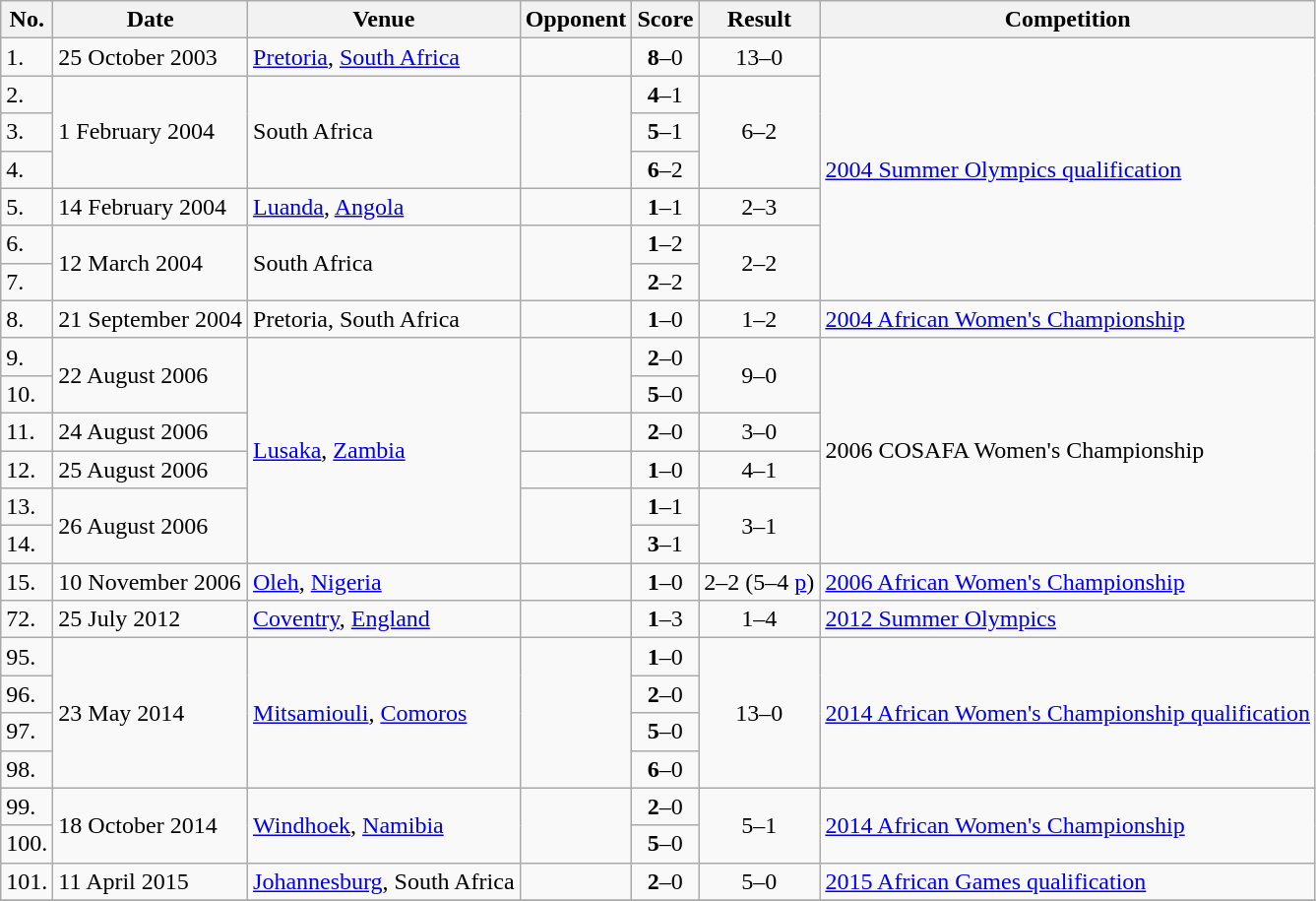<table class="wikitable">
<tr>
<th>No.</th>
<th>Date</th>
<th>Venue</th>
<th>Opponent</th>
<th>Score</th>
<th>Result</th>
<th>Competition</th>
</tr>
<tr>
<td>1.</td>
<td>25 October 2003</td>
<td><a href='#'>Pretoria</a>, <a href='#'>South Africa</a></td>
<td></td>
<td align=center><strong>8</strong>–0</td>
<td align=center>13–0</td>
<td rowspan=7><a href='#'>2004 Summer Olympics qualification</a></td>
</tr>
<tr>
<td>2.</td>
<td rowspan=3>1 February 2004</td>
<td rowspan=3>South Africa</td>
<td rowspan=3></td>
<td align=center><strong>4</strong>–1</td>
<td rowspan=3 align=center>6–2</td>
</tr>
<tr>
<td>3.</td>
<td align=center><strong>5</strong>–1</td>
</tr>
<tr>
<td>4.</td>
<td align=center><strong>6</strong>–2</td>
</tr>
<tr>
<td>5.</td>
<td>14 February 2004</td>
<td><a href='#'>Luanda</a>, <a href='#'>Angola</a></td>
<td></td>
<td align=center><strong>1</strong>–1</td>
<td align=center>2–3</td>
</tr>
<tr>
<td>6.</td>
<td rowspan=2>12 March 2004</td>
<td rowspan=2>South Africa</td>
<td rowspan=2></td>
<td align=center><strong>1</strong>–2</td>
<td rowspan=2 align=center>2–2</td>
</tr>
<tr>
<td>7.</td>
<td align=center><strong>2</strong>–2</td>
</tr>
<tr>
<td>8.</td>
<td>21 September 2004</td>
<td>Pretoria, South Africa</td>
<td></td>
<td align=center><strong>1</strong>–0</td>
<td align=center>1–2</td>
<td><a href='#'>2004 African Women's Championship</a></td>
</tr>
<tr>
<td>9.</td>
<td rowspan=2>22 August 2006</td>
<td rowspan=6><a href='#'>Lusaka</a>, <a href='#'>Zambia</a></td>
<td rowspan=2></td>
<td align=center><strong>2</strong>–0</td>
<td rowspan=2 align=center>9–0</td>
<td rowspan=6>2006 COSAFA Women's Championship</td>
</tr>
<tr>
<td>10.</td>
<td align=center><strong>5</strong>–0</td>
</tr>
<tr>
<td>11.</td>
<td>24 August 2006</td>
<td></td>
<td align=center><strong>2</strong>–0</td>
<td align=center>3–0</td>
</tr>
<tr>
<td>12.</td>
<td>25 August 2006</td>
<td></td>
<td align=center><strong>1</strong>–0</td>
<td align=center>4–1</td>
</tr>
<tr>
<td>13.</td>
<td rowspan=2>26 August 2006</td>
<td rowspan=2></td>
<td align=center><strong>1</strong>–1</td>
<td rowspan=2 align=center>3–1</td>
</tr>
<tr>
<td>14.</td>
<td align=center><strong>3</strong>–1</td>
</tr>
<tr>
<td>15.</td>
<td>10 November 2006</td>
<td><a href='#'>Oleh</a>, <a href='#'>Nigeria</a></td>
<td></td>
<td align=center><strong>1</strong>–0</td>
<td align=center>2–2 (5–4 <a href='#'>p</a>)</td>
<td><a href='#'>2006 African Women's Championship</a></td>
</tr>
<tr>
<td>72.</td>
<td>25 July 2012</td>
<td><a href='#'>Coventry</a>, <a href='#'>England</a></td>
<td></td>
<td align=center><strong>1</strong>–3</td>
<td align=center>1–4</td>
<td><a href='#'>2012 Summer Olympics</a></td>
</tr>
<tr>
<td>95.</td>
<td rowspan=4>23 May 2014</td>
<td rowspan=4><a href='#'>Mitsamiouli</a>, <a href='#'>Comoros</a></td>
<td rowspan=4></td>
<td align=center><strong>1</strong>–0</td>
<td rowspan=4 align=center>13–0</td>
<td rowspan=4><a href='#'>2014 African Women's Championship qualification</a></td>
</tr>
<tr>
<td>96.</td>
<td align=center><strong>2</strong>–0</td>
</tr>
<tr>
<td>97.</td>
<td align=center><strong>5</strong>–0</td>
</tr>
<tr>
<td>98.</td>
<td align=center><strong>6</strong>–0</td>
</tr>
<tr>
<td>99.</td>
<td rowspan=2>18 October 2014</td>
<td rowspan=2><a href='#'>Windhoek</a>, <a href='#'>Namibia</a></td>
<td rowspan=2></td>
<td align=center><strong>2</strong>–0</td>
<td rowspan=2 align=center>5–1</td>
<td rowspan=2><a href='#'>2014 African Women's Championship</a></td>
</tr>
<tr>
<td>100.</td>
<td align=center><strong>5</strong>–0</td>
</tr>
<tr>
<td>101.</td>
<td>11 April 2015</td>
<td><a href='#'>Johannesburg</a>, South Africa</td>
<td></td>
<td align=center><strong>2</strong>–0</td>
<td align=center>5–0</td>
<td><a href='#'>2015 African Games qualification</a></td>
</tr>
<tr>
</tr>
</table>
